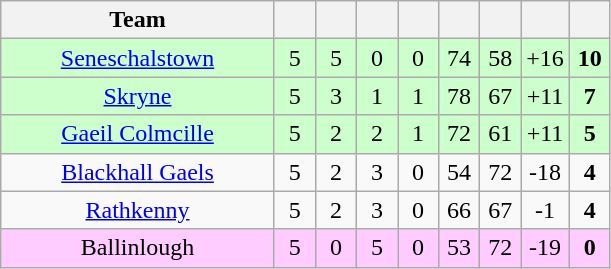<table class="wikitable" style="text-align:center">
<tr>
<th style="width:175px;">Team</th>
<th width="20"></th>
<th width="20"></th>
<th width="20"></th>
<th width="20"></th>
<th width="20"></th>
<th width="20"></th>
<th width="20"></th>
<th width="20"></th>
</tr>
<tr style="background:#cfc;">
<td><a href='#'>Seneschalstown</a></td>
<td>5</td>
<td>5</td>
<td>0</td>
<td>0</td>
<td>74</td>
<td>58</td>
<td>+16</td>
<td><strong>10</strong></td>
</tr>
<tr style="background:#cfc;">
<td><a href='#'>Skryne</a></td>
<td>5</td>
<td>3</td>
<td>1</td>
<td>1</td>
<td>78</td>
<td>67</td>
<td>+11</td>
<td><strong>7</strong></td>
</tr>
<tr style="background:#cfc;">
<td><a href='#'>Gaeil Colmcille</a></td>
<td>5</td>
<td>2</td>
<td>2</td>
<td>1</td>
<td>72</td>
<td>61</td>
<td>+11</td>
<td><strong>5</strong></td>
</tr>
<tr>
<td><a href='#'>Blackhall Gaels</a></td>
<td>5</td>
<td>2</td>
<td>3</td>
<td>0</td>
<td>54</td>
<td>72</td>
<td>-18</td>
<td><strong>4</strong></td>
</tr>
<tr>
<td><a href='#'>Rathkenny</a></td>
<td>5</td>
<td>2</td>
<td>3</td>
<td>0</td>
<td>66</td>
<td>67</td>
<td>-1</td>
<td><strong>4</strong></td>
</tr>
<tr style="background:#fcf;">
<td>Ballinlough</td>
<td>5</td>
<td>0</td>
<td>5</td>
<td>0</td>
<td>53</td>
<td>72</td>
<td>-19</td>
<td><strong>0</strong></td>
</tr>
</table>
